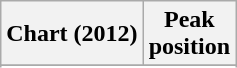<table class="wikitable sortable">
<tr>
<th align="left">Chart (2012)</th>
<th align="center">Peak<br>position</th>
</tr>
<tr>
</tr>
<tr>
</tr>
</table>
